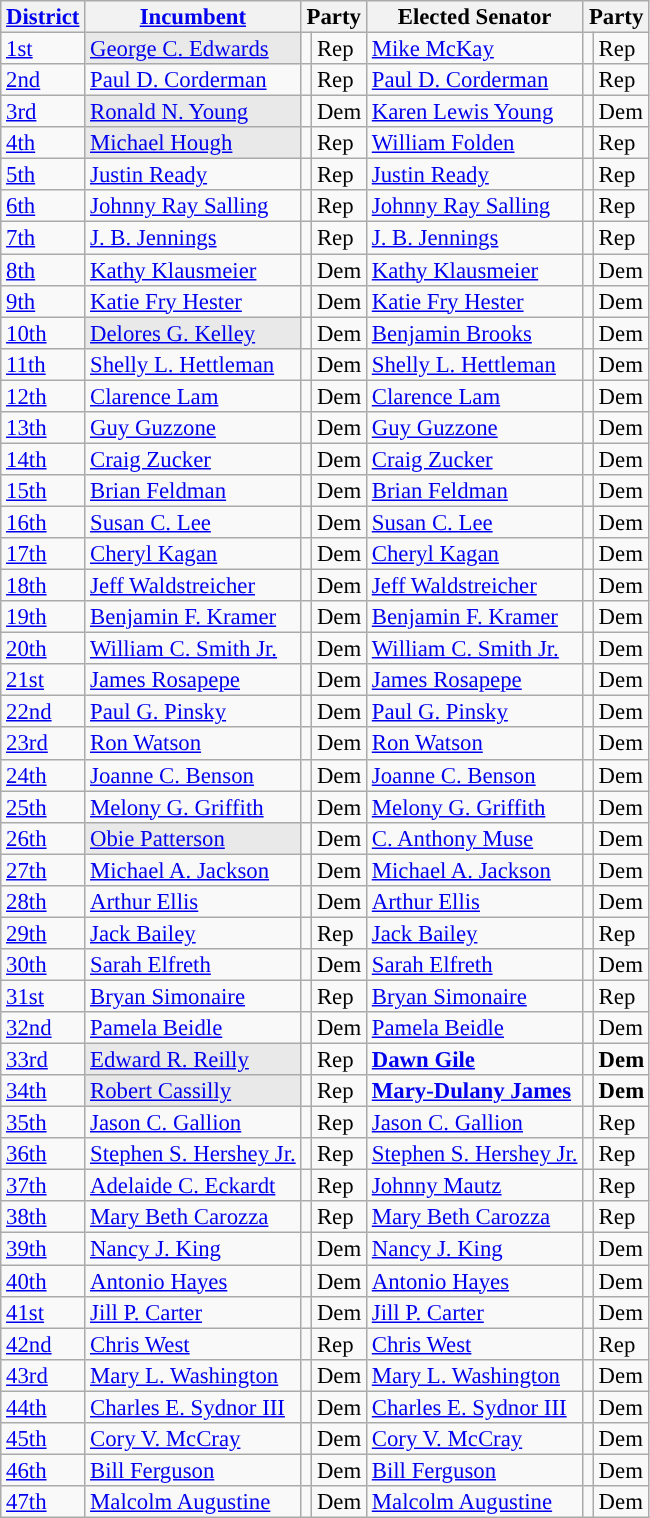<table class="sortable wikitable" style="font-size:95%;line-height:14px;">
<tr>
<th class="unsortable"><a href='#'>District</a></th>
<th class="unsortable"><a href='#'>Incumbent</a></th>
<th colspan="2">Party</th>
<th class="unsortable">Elected Senator</th>
<th colspan="2">Party</th>
</tr>
<tr>
<td><a href='#'>1st</a></td>
<td style="background:#E9E9E9;"><a href='#'>George C. Edwards</a></td>
<td style="background:"></td>
<td>Rep</td>
<td><a href='#'>Mike McKay</a></td>
<td style="background:"></td>
<td>Rep</td>
</tr>
<tr>
<td><a href='#'>2nd</a></td>
<td><a href='#'>Paul D. Corderman</a></td>
<td style="background:"></td>
<td>Rep</td>
<td><a href='#'>Paul D. Corderman</a></td>
<td style="background:"></td>
<td>Rep</td>
</tr>
<tr>
<td><a href='#'>3rd</a></td>
<td style="background:#E9E9E9;"><a href='#'>Ronald N. Young</a></td>
<td style="background:"></td>
<td>Dem</td>
<td><a href='#'>Karen Lewis Young</a></td>
<td style="background:"></td>
<td>Dem</td>
</tr>
<tr>
<td><a href='#'>4th</a></td>
<td style="background:#E9E9E9;"><a href='#'>Michael Hough</a></td>
<td style="background:"></td>
<td>Rep</td>
<td><a href='#'>William Folden</a></td>
<td style="background:"></td>
<td>Rep</td>
</tr>
<tr>
<td><a href='#'>5th</a></td>
<td><a href='#'>Justin Ready</a></td>
<td style="background:"></td>
<td>Rep</td>
<td><a href='#'>Justin Ready</a></td>
<td style="background:"></td>
<td>Rep</td>
</tr>
<tr>
<td><a href='#'>6th</a></td>
<td><a href='#'>Johnny Ray Salling</a></td>
<td style="background:"></td>
<td>Rep</td>
<td><a href='#'>Johnny Ray Salling</a></td>
<td style="background:"></td>
<td>Rep</td>
</tr>
<tr>
<td><a href='#'>7th</a></td>
<td><a href='#'>J. B. Jennings</a></td>
<td style="background:"></td>
<td>Rep</td>
<td><a href='#'>J. B. Jennings</a></td>
<td style="background:"></td>
<td>Rep</td>
</tr>
<tr>
<td><a href='#'>8th</a></td>
<td><a href='#'>Kathy Klausmeier</a></td>
<td style="background:"></td>
<td>Dem</td>
<td><a href='#'>Kathy Klausmeier</a></td>
<td style="background:"></td>
<td>Dem</td>
</tr>
<tr>
<td><a href='#'>9th</a></td>
<td><a href='#'>Katie Fry Hester</a></td>
<td style="background:"></td>
<td>Dem</td>
<td><a href='#'>Katie Fry Hester</a></td>
<td style="background:"></td>
<td>Dem</td>
</tr>
<tr>
<td><a href='#'>10th</a></td>
<td style="background:#E9E9E9;"><a href='#'>Delores G. Kelley</a></td>
<td style="background:"></td>
<td>Dem</td>
<td><a href='#'>Benjamin Brooks</a></td>
<td style="background:"></td>
<td>Dem</td>
</tr>
<tr>
<td><a href='#'>11th</a></td>
<td><a href='#'>Shelly L. Hettleman</a></td>
<td style="background:"></td>
<td>Dem</td>
<td><a href='#'>Shelly L. Hettleman</a></td>
<td style="background:"></td>
<td>Dem</td>
</tr>
<tr>
<td><a href='#'>12th</a></td>
<td><a href='#'>Clarence Lam</a></td>
<td style="background:"></td>
<td>Dem</td>
<td><a href='#'>Clarence Lam</a></td>
<td style="background:"></td>
<td>Dem</td>
</tr>
<tr>
<td><a href='#'>13th</a></td>
<td><a href='#'>Guy Guzzone</a></td>
<td style="background:"></td>
<td>Dem</td>
<td><a href='#'>Guy Guzzone</a></td>
<td style="background:"></td>
<td>Dem</td>
</tr>
<tr>
<td><a href='#'>14th</a></td>
<td><a href='#'>Craig Zucker</a></td>
<td style="background:"></td>
<td>Dem</td>
<td><a href='#'>Craig Zucker</a></td>
<td style="background:"></td>
<td>Dem</td>
</tr>
<tr>
<td><a href='#'>15th</a></td>
<td><a href='#'>Brian Feldman</a></td>
<td style="background:"></td>
<td>Dem</td>
<td><a href='#'>Brian Feldman</a></td>
<td style="background:"></td>
<td>Dem</td>
</tr>
<tr>
<td><a href='#'>16th</a></td>
<td><a href='#'>Susan C. Lee</a></td>
<td style="background:"></td>
<td>Dem</td>
<td><a href='#'>Susan C. Lee</a></td>
<td style="background:"></td>
<td>Dem</td>
</tr>
<tr>
<td><a href='#'>17th</a></td>
<td><a href='#'>Cheryl Kagan</a></td>
<td style="background:"></td>
<td>Dem</td>
<td><a href='#'>Cheryl Kagan</a></td>
<td style="background:"></td>
<td>Dem</td>
</tr>
<tr>
<td><a href='#'>18th</a></td>
<td><a href='#'>Jeff Waldstreicher</a></td>
<td style="background:"></td>
<td>Dem</td>
<td><a href='#'>Jeff Waldstreicher</a></td>
<td style="background:"></td>
<td>Dem</td>
</tr>
<tr>
<td><a href='#'>19th</a></td>
<td><a href='#'>Benjamin F. Kramer</a></td>
<td style="background:"></td>
<td>Dem</td>
<td><a href='#'>Benjamin F. Kramer</a></td>
<td style="background:"></td>
<td>Dem</td>
</tr>
<tr>
<td><a href='#'>20th</a></td>
<td><a href='#'>William C. Smith Jr.</a></td>
<td style="background:"></td>
<td>Dem</td>
<td><a href='#'>William C. Smith Jr.</a></td>
<td style="background:"></td>
<td>Dem</td>
</tr>
<tr>
<td><a href='#'>21st</a></td>
<td><a href='#'>James Rosapepe</a></td>
<td style="background:"></td>
<td>Dem</td>
<td><a href='#'>James Rosapepe</a></td>
<td style="background:"></td>
<td>Dem</td>
</tr>
<tr>
<td><a href='#'>22nd</a></td>
<td><a href='#'>Paul G. Pinsky</a></td>
<td style="background:"></td>
<td>Dem</td>
<td><a href='#'>Paul G. Pinsky</a></td>
<td style="background:"></td>
<td>Dem</td>
</tr>
<tr>
<td><a href='#'>23rd</a></td>
<td><a href='#'>Ron Watson</a></td>
<td style="background:"></td>
<td>Dem</td>
<td><a href='#'>Ron Watson</a></td>
<td style="background:"></td>
<td>Dem</td>
</tr>
<tr>
<td><a href='#'>24th</a></td>
<td><a href='#'>Joanne C. Benson</a></td>
<td style="background:"></td>
<td>Dem</td>
<td><a href='#'>Joanne C. Benson</a></td>
<td style="background:"></td>
<td>Dem</td>
</tr>
<tr>
<td><a href='#'>25th</a></td>
<td><a href='#'>Melony G. Griffith</a></td>
<td style="background:"></td>
<td>Dem</td>
<td><a href='#'>Melony G. Griffith</a></td>
<td style="background:"></td>
<td>Dem</td>
</tr>
<tr>
<td><a href='#'>26th</a></td>
<td style="background:#E9E9E9;"><a href='#'>Obie Patterson</a></td>
<td style="background:"></td>
<td>Dem</td>
<td><a href='#'>C. Anthony Muse</a></td>
<td style="background:"></td>
<td>Dem</td>
</tr>
<tr>
<td><a href='#'>27th</a></td>
<td><a href='#'>Michael A. Jackson</a></td>
<td style="background:"></td>
<td>Dem</td>
<td><a href='#'>Michael A. Jackson</a></td>
<td style="background:"></td>
<td>Dem</td>
</tr>
<tr>
<td><a href='#'>28th</a></td>
<td><a href='#'>Arthur Ellis</a></td>
<td style="background:"></td>
<td>Dem</td>
<td><a href='#'>Arthur Ellis</a></td>
<td style="background:"></td>
<td>Dem</td>
</tr>
<tr>
<td><a href='#'>29th</a></td>
<td><a href='#'>Jack Bailey</a></td>
<td style="background:"></td>
<td>Rep</td>
<td><a href='#'>Jack Bailey</a></td>
<td style="background:"></td>
<td>Rep</td>
</tr>
<tr>
<td><a href='#'>30th</a></td>
<td><a href='#'>Sarah Elfreth</a></td>
<td style="background:"></td>
<td>Dem</td>
<td><a href='#'>Sarah Elfreth</a></td>
<td style="background:"></td>
<td>Dem</td>
</tr>
<tr>
<td><a href='#'>31st</a></td>
<td><a href='#'>Bryan Simonaire</a></td>
<td style="background:"></td>
<td>Rep</td>
<td><a href='#'>Bryan Simonaire</a></td>
<td style="background:"></td>
<td>Rep</td>
</tr>
<tr>
<td><a href='#'>32nd</a></td>
<td><a href='#'>Pamela Beidle</a></td>
<td style="background:"></td>
<td>Dem</td>
<td><a href='#'>Pamela Beidle</a></td>
<td style="background:"></td>
<td>Dem</td>
</tr>
<tr>
<td><a href='#'>33rd</a></td>
<td style="background:#E9E9E9;"><a href='#'>Edward R. Reilly</a></td>
<td style="background:"></td>
<td>Rep</td>
<td><strong><a href='#'>Dawn Gile</a></strong></td>
<td style="background:"></td>
<td><strong>Dem</strong></td>
</tr>
<tr>
<td><a href='#'>34th</a></td>
<td style="background:#E9E9E9;"><a href='#'>Robert Cassilly</a></td>
<td style="background:"></td>
<td>Rep</td>
<td><strong><a href='#'>Mary-Dulany James</a></strong></td>
<td style="background:"></td>
<td><strong>Dem</strong></td>
</tr>
<tr>
<td><a href='#'>35th</a></td>
<td><a href='#'>Jason C. Gallion</a></td>
<td style="background:"></td>
<td>Rep</td>
<td><a href='#'>Jason C. Gallion</a></td>
<td style="background:"></td>
<td>Rep</td>
</tr>
<tr>
<td><a href='#'>36th</a></td>
<td><a href='#'>Stephen S. Hershey Jr.</a></td>
<td style="background:"></td>
<td>Rep</td>
<td><a href='#'>Stephen S. Hershey Jr.</a></td>
<td style="background:"></td>
<td>Rep</td>
</tr>
<tr>
<td><a href='#'>37th</a></td>
<td><a href='#'>Adelaide C. Eckardt</a></td>
<td style="background:"></td>
<td>Rep</td>
<td><a href='#'>Johnny Mautz</a></td>
<td style="background:"></td>
<td>Rep</td>
</tr>
<tr>
<td><a href='#'>38th</a></td>
<td><a href='#'>Mary Beth Carozza</a></td>
<td style="background:"></td>
<td>Rep</td>
<td><a href='#'>Mary Beth Carozza</a></td>
<td style="background:"></td>
<td>Rep</td>
</tr>
<tr>
<td><a href='#'>39th</a></td>
<td><a href='#'>Nancy J. King</a></td>
<td style="background:"></td>
<td>Dem</td>
<td><a href='#'>Nancy J. King</a></td>
<td style="background:"></td>
<td>Dem</td>
</tr>
<tr>
<td><a href='#'>40th</a></td>
<td><a href='#'>Antonio Hayes</a></td>
<td style="background:"></td>
<td>Dem</td>
<td><a href='#'>Antonio Hayes</a></td>
<td style="background:"></td>
<td>Dem</td>
</tr>
<tr>
<td><a href='#'>41st</a></td>
<td><a href='#'>Jill P. Carter</a></td>
<td style="background:"></td>
<td>Dem</td>
<td><a href='#'>Jill P. Carter</a></td>
<td style="background:"></td>
<td>Dem</td>
</tr>
<tr>
<td><a href='#'>42nd</a></td>
<td><a href='#'>Chris West</a></td>
<td style="background:"></td>
<td>Rep</td>
<td><a href='#'>Chris West</a></td>
<td style="background:"></td>
<td>Rep</td>
</tr>
<tr>
<td><a href='#'>43rd</a></td>
<td><a href='#'>Mary L. Washington</a></td>
<td style="background:"></td>
<td>Dem</td>
<td><a href='#'>Mary L. Washington</a></td>
<td style="background:"></td>
<td>Dem</td>
</tr>
<tr>
<td><a href='#'>44th</a></td>
<td><a href='#'>Charles E. Sydnor III</a></td>
<td style="background:"></td>
<td>Dem</td>
<td><a href='#'>Charles E. Sydnor III</a></td>
<td style="background:"></td>
<td>Dem</td>
</tr>
<tr>
<td><a href='#'>45th</a></td>
<td><a href='#'>Cory V. McCray</a></td>
<td style="background:"></td>
<td>Dem</td>
<td><a href='#'>Cory V. McCray</a></td>
<td style="background:"></td>
<td>Dem</td>
</tr>
<tr>
<td><a href='#'>46th</a></td>
<td><a href='#'>Bill Ferguson</a></td>
<td style="background:"></td>
<td>Dem</td>
<td><a href='#'>Bill Ferguson</a></td>
<td style="background:"></td>
<td>Dem</td>
</tr>
<tr>
<td><a href='#'>47th</a></td>
<td><a href='#'>Malcolm Augustine</a></td>
<td style="background:"></td>
<td>Dem</td>
<td><a href='#'>Malcolm Augustine</a></td>
<td style="background:"></td>
<td>Dem</td>
</tr>
</table>
